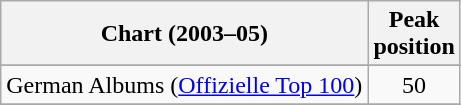<table class="wikitable sortable">
<tr>
<th>Chart (2003–05)</th>
<th>Peak<br>position</th>
</tr>
<tr>
</tr>
<tr>
</tr>
<tr>
</tr>
<tr>
<td align="left">German Albums (<a href='#'>Offizielle Top 100</a>)</td>
<td align="center">50</td>
</tr>
<tr>
</tr>
<tr>
</tr>
<tr>
</tr>
<tr>
</tr>
<tr>
</tr>
</table>
